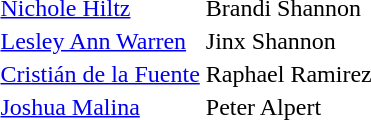<table>
<tr>
<td><a href='#'>Nichole Hiltz</a></td>
<td>Brandi Shannon</td>
</tr>
<tr>
<td><a href='#'>Lesley Ann Warren</a></td>
<td>Jinx Shannon</td>
</tr>
<tr>
<td><a href='#'>Cristián de la Fuente</a></td>
<td>Raphael Ramirez</td>
</tr>
<tr>
<td><a href='#'>Joshua Malina</a></td>
<td>Peter Alpert</td>
</tr>
<tr>
</tr>
</table>
